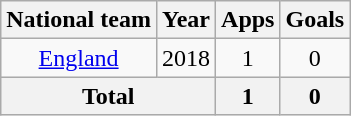<table class=wikitable style=text-align:center>
<tr>
<th>National team</th>
<th>Year</th>
<th>Apps</th>
<th>Goals</th>
</tr>
<tr>
<td><a href='#'>England</a></td>
<td>2018</td>
<td>1</td>
<td>0</td>
</tr>
<tr>
<th colspan=2>Total</th>
<th>1</th>
<th>0</th>
</tr>
</table>
